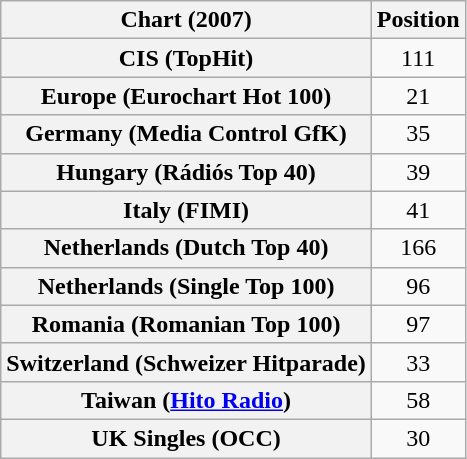<table class="wikitable plainrowheaders sortable">
<tr>
<th>Chart (2007)</th>
<th>Position</th>
</tr>
<tr>
<th scope="row">CIS (TopHit)</th>
<td style="text-align:center;">111</td>
</tr>
<tr>
<th scope="row">Europe (Eurochart Hot 100)</th>
<td style="text-align:center;">21</td>
</tr>
<tr>
<th scope="row">Germany (Media Control GfK)</th>
<td style="text-align:center;">35</td>
</tr>
<tr>
<th scope="row">Hungary (Rádiós Top 40)</th>
<td style="text-align:center;">39</td>
</tr>
<tr>
<th scope="row">Italy (FIMI)</th>
<td style="text-align:center;">41</td>
</tr>
<tr>
<th scope="row">Netherlands (Dutch Top 40)</th>
<td style="text-align:center;">166</td>
</tr>
<tr>
<th scope="row">Netherlands (Single Top 100)</th>
<td style="text-align:center;">96</td>
</tr>
<tr>
<th scope="row">Romania (Romanian Top 100)</th>
<td style="text-align:center;">97</td>
</tr>
<tr>
<th scope="row">Switzerland (Schweizer Hitparade)</th>
<td style="text-align:center;">33</td>
</tr>
<tr>
<th scope="row">Taiwan (<a href='#'>Hito Radio</a>)</th>
<td style="text-align:center;">58</td>
</tr>
<tr>
<th scope="row">UK Singles (OCC)</th>
<td style="text-align:center;">30</td>
</tr>
</table>
